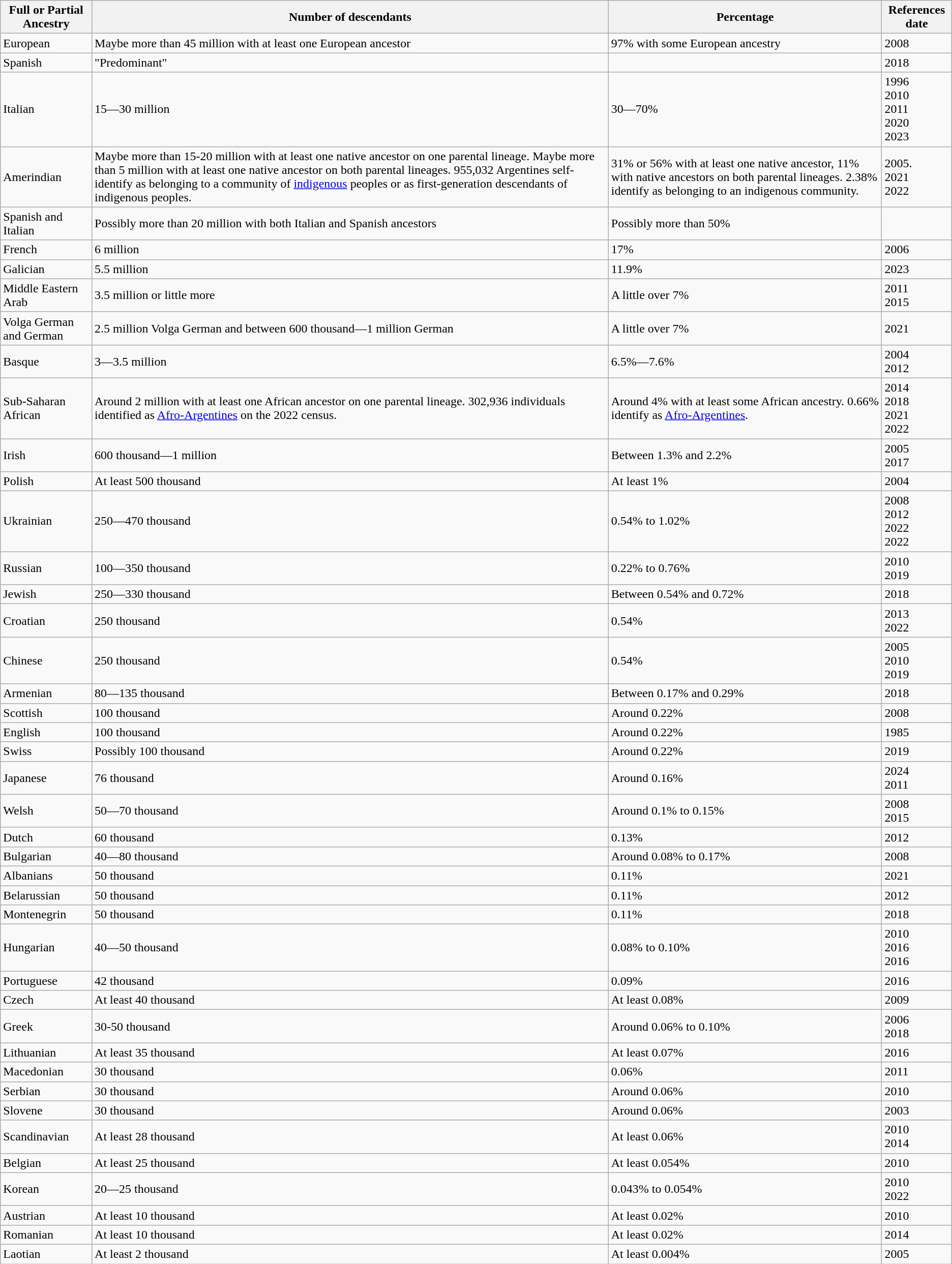<table class="wikitable">
<tr>
<th>Full or Partial Ancestry</th>
<th>Number of descendants</th>
<th>Percentage</th>
<th>References date</th>
</tr>
<tr>
<td>European</td>
<td>Maybe more than 45 million with at least one European ancestor</td>
<td>97% with some European ancestry</td>
<td>2008</td>
</tr>
<tr>
<td>Spanish</td>
<td>"Predominant"</td>
<td></td>
<td>2018</td>
</tr>
<tr>
<td>Italian</td>
<td>15—30 million</td>
<td>30—70%</td>
<td>1996<br>2010<br>2011<br>2020<br>2023</td>
</tr>
<tr>
<td>Amerindian</td>
<td>Maybe more than 15-20 million with at least one native ancestor on one parental lineage. Maybe more than 5 million with at least one native ancestor on both parental lineages. 955,032 Argentines self-identify as belonging to a community of <a href='#'>indigenous</a> peoples or as first-generation descendants of indigenous peoples.</td>
<td>31% or 56% with at least one native ancestor, 11% with native ancestors on both parental lineages. 2.38% identify as belonging to an indigenous community.</td>
<td>2005. <br>2021 <br>2022</td>
</tr>
<tr>
<td>Spanish and Italian</td>
<td>Possibly more than 20 million with both Italian and Spanish ancestors</td>
<td>Possibly more than 50%</td>
</tr>
<tr>
<td>French</td>
<td>6 million</td>
<td>17%</td>
<td>2006</td>
</tr>
<tr>
<td>Galician</td>
<td>5.5 million</td>
<td>11.9%</td>
<td>2023</td>
</tr>
<tr>
<td>Middle Eastern Arab</td>
<td>3.5 million or little more</td>
<td>A little over 7%</td>
<td>2011<br>2015</td>
</tr>
<tr>
<td>Volga German and German</td>
<td>2.5 million Volga German and between 600 thousand—1 million German</td>
<td>A little over 7%</td>
<td>2021</td>
</tr>
<tr>
<td>Basque</td>
<td>3—3.5 million</td>
<td>6.5%—7.6%</td>
<td>2004<br>2012</td>
</tr>
<tr>
<td>Sub-Saharan African</td>
<td>Around 2 million with at least one African ancestor on one parental lineage. 302,936 individuals identified as <a href='#'>Afro-Argentines</a> on the 2022 census.</td>
<td>Around 4% with at least some African ancestry. 0.66% identify as <a href='#'>Afro-Argentines</a>.</td>
<td>2014<br>2018<br>2021<br>2022</td>
</tr>
<tr>
<td>Irish</td>
<td>600 thousand—1 million</td>
<td>Between 1.3% and 2.2%</td>
<td>2005<br>2017</td>
</tr>
<tr>
<td>Polish</td>
<td>At least 500 thousand</td>
<td>At least 1%</td>
<td>2004</td>
</tr>
<tr>
<td>Ukrainian</td>
<td>250—470 thousand</td>
<td>0.54% to 1.02%</td>
<td>2008<br>2012<br>2022<br>2022</td>
</tr>
<tr>
<td>Russian</td>
<td>100—350 thousand</td>
<td>0.22% to 0.76%</td>
<td>2010<br>2019</td>
</tr>
<tr>
<td>Jewish</td>
<td>250—330 thousand</td>
<td>Between 0.54% and 0.72%</td>
<td>2018</td>
</tr>
<tr>
<td>Croatian</td>
<td>250 thousand</td>
<td>0.54%</td>
<td>2013<br>2022</td>
</tr>
<tr>
<td>Chinese</td>
<td>250 thousand</td>
<td>0.54%</td>
<td>2005<br>2010<br>2019</td>
</tr>
<tr>
<td>Armenian</td>
<td>80—135 thousand</td>
<td>Between 0.17% and 0.29%</td>
<td>2018</td>
</tr>
<tr>
<td>Scottish</td>
<td>100 thousand</td>
<td>Around 0.22%</td>
<td>2008</td>
</tr>
<tr>
<td>English</td>
<td>100 thousand</td>
<td>Around 0.22%</td>
<td>1985</td>
</tr>
<tr>
<td>Swiss</td>
<td>Possibly 100 thousand</td>
<td>Around 0.22%</td>
<td>2019</td>
</tr>
<tr>
<td>Japanese</td>
<td>76 thousand</td>
<td>Around 0.16%</td>
<td>2024<br>2011</td>
</tr>
<tr>
<td>Welsh</td>
<td>50—70 thousand</td>
<td>Around 0.1% to 0.15%</td>
<td>2008<br>2015</td>
</tr>
<tr>
<td>Dutch</td>
<td>60 thousand</td>
<td>0.13%</td>
<td>2012</td>
</tr>
<tr>
<td>Bulgarian</td>
<td>40—80 thousand</td>
<td>Around 0.08% to 0.17%</td>
<td>2008</td>
</tr>
<tr>
<td>Albanians</td>
<td>50 thousand</td>
<td>0.11%</td>
<td>2021</td>
</tr>
<tr>
<td>Belarussian</td>
<td>50 thousand</td>
<td>0.11%</td>
<td>2012</td>
</tr>
<tr>
<td>Montenegrin</td>
<td>50 thousand</td>
<td>0.11%</td>
<td>2018</td>
</tr>
<tr>
<td>Hungarian</td>
<td>40—50 thousand</td>
<td>0.08% to 0.10%</td>
<td>2010<br>2016<br>2016</td>
</tr>
<tr>
<td>Portuguese</td>
<td>42 thousand</td>
<td>0.09%</td>
<td>2016</td>
</tr>
<tr>
<td>Czech</td>
<td>At least 40 thousand</td>
<td>At least 0.08%</td>
<td>2009</td>
</tr>
<tr>
<td>Greek</td>
<td>30-50 thousand</td>
<td>Around 0.06% to 0.10%</td>
<td>2006<br>2018</td>
</tr>
<tr>
<td>Lithuanian</td>
<td>At least 35 thousand</td>
<td>At least 0.07%</td>
<td>2016</td>
</tr>
<tr>
<td>Macedonian</td>
<td>30 thousand</td>
<td>0.06%</td>
<td>2011</td>
</tr>
<tr>
<td>Serbian</td>
<td>30 thousand</td>
<td>Around 0.06%</td>
<td>2010</td>
</tr>
<tr>
<td>Slovene</td>
<td>30 thousand</td>
<td>Around 0.06%</td>
<td>2003</td>
</tr>
<tr>
<td>Scandinavian</td>
<td>At least 28 thousand</td>
<td>At least 0.06%</td>
<td>2010<br>2014</td>
</tr>
<tr>
<td>Belgian</td>
<td>At least 25 thousand</td>
<td>At least 0.054%</td>
<td>2010</td>
</tr>
<tr>
<td>Korean</td>
<td>20—25 thousand</td>
<td>0.043% to 0.054%</td>
<td>2010<br>2022</td>
</tr>
<tr>
<td>Austrian</td>
<td>At least 10 thousand</td>
<td>At least 0.02%</td>
<td>2010</td>
</tr>
<tr>
<td>Romanian</td>
<td>At least 10 thousand</td>
<td>At least 0.02%</td>
<td>2014</td>
</tr>
<tr>
<td>Laotian</td>
<td>At least 2 thousand</td>
<td>At least 0.004%</td>
<td>2005<br>
</td>
</tr>
</table>
